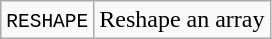<table class=wikitable>
<tr>
<td><code>RESHAPE</code></td>
<td>Reshape an array</td>
</tr>
</table>
